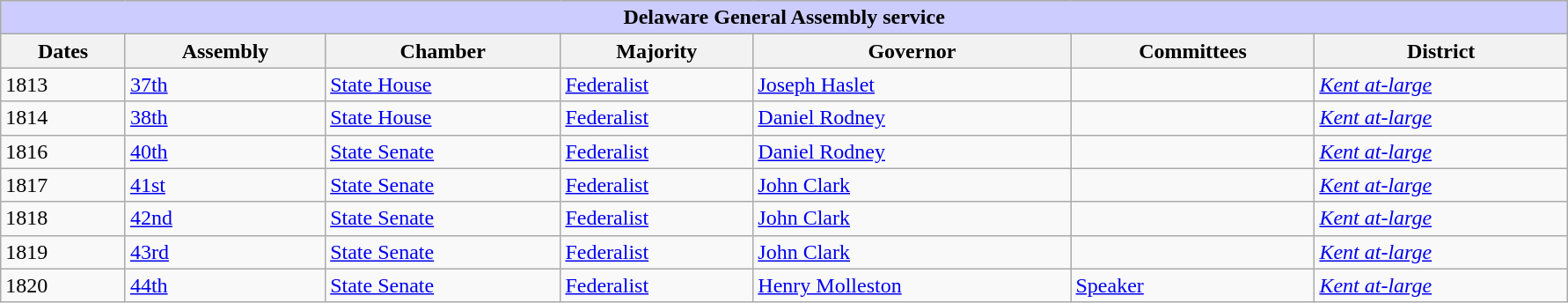<table class=wikitable style="width: 94%" style="text-align: center;" align="center">
<tr bgcolor=#cccccc>
<th colspan=7 style="background: #ccccff;">Delaware General Assembly service</th>
</tr>
<tr>
<th><strong>Dates</strong></th>
<th><strong>Assembly</strong></th>
<th><strong>Chamber</strong></th>
<th><strong>Majority</strong></th>
<th><strong>Governor</strong></th>
<th><strong>Committees</strong></th>
<th><strong>District</strong></th>
</tr>
<tr>
<td>1813</td>
<td><a href='#'>37th</a></td>
<td><a href='#'>State House</a></td>
<td><a href='#'>Federalist</a></td>
<td><a href='#'>Joseph Haslet</a></td>
<td></td>
<td><a href='#'><em>Kent at-large</em></a></td>
</tr>
<tr>
<td>1814</td>
<td><a href='#'>38th</a></td>
<td><a href='#'>State House</a></td>
<td><a href='#'>Federalist</a></td>
<td><a href='#'>Daniel Rodney</a></td>
<td></td>
<td><a href='#'><em>Kent at-large</em></a></td>
</tr>
<tr>
<td>1816</td>
<td><a href='#'>40th</a></td>
<td><a href='#'>State Senate</a></td>
<td><a href='#'>Federalist</a></td>
<td><a href='#'>Daniel Rodney</a></td>
<td></td>
<td><a href='#'><em>Kent at-large</em></a></td>
</tr>
<tr>
<td>1817</td>
<td><a href='#'>41st</a></td>
<td><a href='#'>State Senate</a></td>
<td><a href='#'>Federalist</a></td>
<td><a href='#'>John Clark</a></td>
<td></td>
<td><a href='#'><em>Kent at-large</em></a></td>
</tr>
<tr>
<td>1818</td>
<td><a href='#'>42nd</a></td>
<td><a href='#'>State Senate</a></td>
<td><a href='#'>Federalist</a></td>
<td><a href='#'>John Clark</a></td>
<td></td>
<td><a href='#'><em>Kent at-large</em></a></td>
</tr>
<tr>
<td>1819</td>
<td><a href='#'>43rd</a></td>
<td><a href='#'>State Senate</a></td>
<td><a href='#'>Federalist</a></td>
<td><a href='#'>John Clark</a></td>
<td></td>
<td><a href='#'><em>Kent at-large</em></a></td>
</tr>
<tr>
<td>1820</td>
<td><a href='#'>44th</a></td>
<td><a href='#'>State Senate</a></td>
<td><a href='#'>Federalist</a></td>
<td><a href='#'>Henry Molleston</a></td>
<td><a href='#'>Speaker</a></td>
<td><a href='#'><em>Kent at-large</em></a></td>
</tr>
</table>
